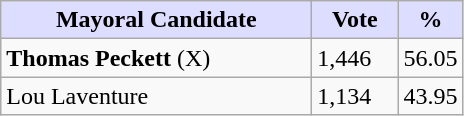<table class="wikitable">
<tr>
<th style="background:#ddf; width:200px;">Mayoral Candidate</th>
<th style="background:#ddf; width:50px;">Vote</th>
<th style="background:#ddf; width:30px;">%</th>
</tr>
<tr>
<td><strong>Thomas Peckett</strong> (X)</td>
<td>1,446</td>
<td>56.05</td>
</tr>
<tr>
<td>Lou Laventure</td>
<td>1,134</td>
<td>43.95</td>
</tr>
</table>
